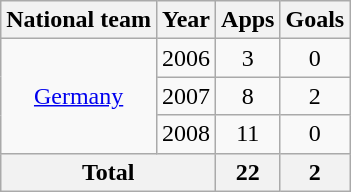<table class="wikitable" style="text-align:center">
<tr>
<th>National team</th>
<th>Year</th>
<th>Apps</th>
<th>Goals</th>
</tr>
<tr>
<td rowspan="3"><a href='#'>Germany</a></td>
<td>2006</td>
<td>3</td>
<td>0</td>
</tr>
<tr>
<td>2007</td>
<td>8</td>
<td>2</td>
</tr>
<tr>
<td>2008</td>
<td>11</td>
<td>0</td>
</tr>
<tr>
<th colspan="2">Total</th>
<th>22</th>
<th>2</th>
</tr>
</table>
